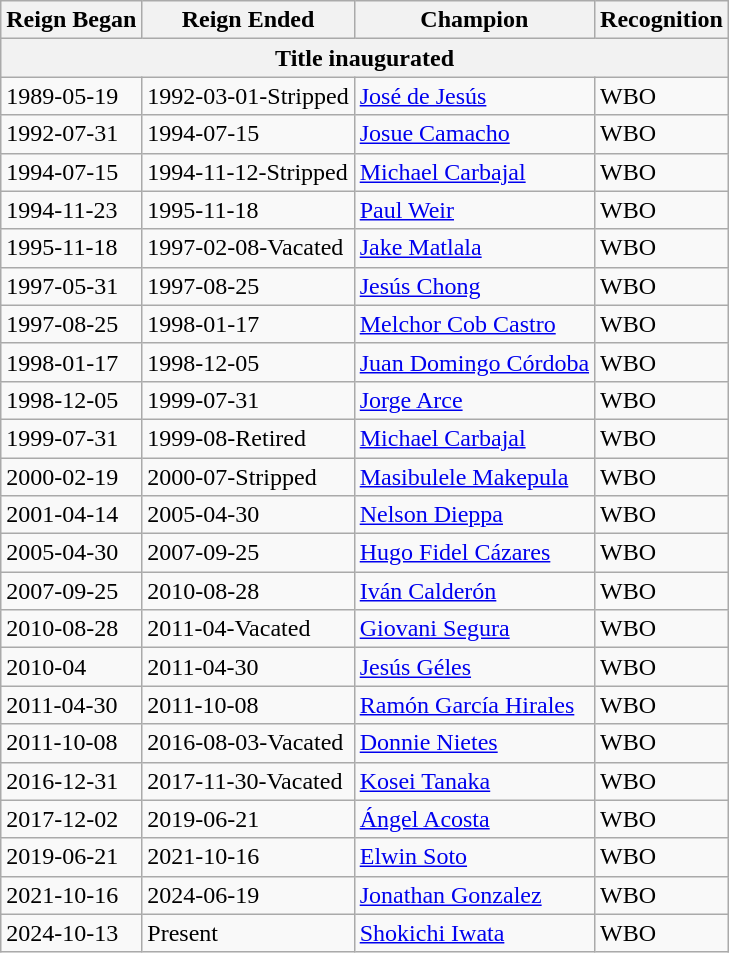<table class="wikitable">
<tr>
<th>Reign Began</th>
<th>Reign Ended</th>
<th>Champion</th>
<th>Recognition</th>
</tr>
<tr>
<th colspan="4">Title inaugurated</th>
</tr>
<tr>
<td>1989-05-19</td>
<td>1992-03-01-Stripped</td>
<td> <a href='#'>José de Jesús</a></td>
<td>WBO</td>
</tr>
<tr>
<td>1992-07-31</td>
<td>1994-07-15</td>
<td> <a href='#'>Josue Camacho</a></td>
<td>WBO</td>
</tr>
<tr>
<td>1994-07-15</td>
<td>1994-11-12-Stripped</td>
<td> <a href='#'>Michael Carbajal</a></td>
<td>WBO</td>
</tr>
<tr>
<td>1994-11-23</td>
<td>1995-11-18</td>
<td> <a href='#'>Paul Weir</a></td>
<td>WBO</td>
</tr>
<tr>
<td>1995-11-18</td>
<td>1997-02-08-Vacated</td>
<td> <a href='#'>Jake Matlala</a></td>
<td>WBO</td>
</tr>
<tr>
<td>1997-05-31</td>
<td>1997-08-25</td>
<td> <a href='#'>Jesús Chong</a></td>
<td>WBO</td>
</tr>
<tr>
<td>1997-08-25</td>
<td>1998-01-17</td>
<td> <a href='#'>Melchor Cob Castro</a></td>
<td>WBO</td>
</tr>
<tr>
<td>1998-01-17</td>
<td>1998-12-05</td>
<td> <a href='#'>Juan Domingo Córdoba</a></td>
<td>WBO</td>
</tr>
<tr>
<td>1998-12-05</td>
<td>1999-07-31</td>
<td> <a href='#'>Jorge Arce</a></td>
<td>WBO</td>
</tr>
<tr>
<td>1999-07-31</td>
<td>1999-08-Retired</td>
<td> <a href='#'>Michael Carbajal</a></td>
<td>WBO</td>
</tr>
<tr>
<td>2000-02-19</td>
<td>2000-07-Stripped</td>
<td> <a href='#'>Masibulele Makepula</a></td>
<td>WBO</td>
</tr>
<tr>
<td>2001-04-14</td>
<td>2005-04-30</td>
<td> <a href='#'>Nelson Dieppa</a></td>
<td>WBO</td>
</tr>
<tr>
<td>2005-04-30</td>
<td>2007-09-25</td>
<td> <a href='#'>Hugo Fidel Cázares</a></td>
<td>WBO</td>
</tr>
<tr>
<td>2007-09-25</td>
<td>2010-08-28</td>
<td> <a href='#'>Iván Calderón</a></td>
<td>WBO</td>
</tr>
<tr>
<td>2010-08-28</td>
<td>2011-04-Vacated</td>
<td> <a href='#'>Giovani Segura</a></td>
<td>WBO</td>
</tr>
<tr>
<td>2010-04</td>
<td>2011-04-30</td>
<td> <a href='#'>Jesús Géles</a></td>
<td>WBO</td>
</tr>
<tr>
<td>2011-04-30</td>
<td>2011-10-08</td>
<td> <a href='#'>Ramón García Hirales</a></td>
<td>WBO</td>
</tr>
<tr>
<td>2011-10-08</td>
<td>2016-08-03-Vacated</td>
<td> <a href='#'>Donnie Nietes</a></td>
<td>WBO</td>
</tr>
<tr>
<td>2016-12-31</td>
<td>2017-11-30-Vacated</td>
<td> <a href='#'>Kosei Tanaka</a></td>
<td>WBO</td>
</tr>
<tr>
<td>2017-12-02</td>
<td>2019-06-21</td>
<td> <a href='#'>Ángel Acosta</a></td>
<td>WBO</td>
</tr>
<tr>
<td>2019-06-21</td>
<td>2021-10-16</td>
<td> <a href='#'>Elwin Soto</a></td>
<td>WBO</td>
</tr>
<tr>
<td>2021-10-16</td>
<td>2024-06-19</td>
<td> <a href='#'>Jonathan Gonzalez</a></td>
<td>WBO</td>
</tr>
<tr>
<td>2024-10-13</td>
<td>Present</td>
<td> <a href='#'>Shokichi Iwata</a></td>
<td>WBO</td>
</tr>
</table>
